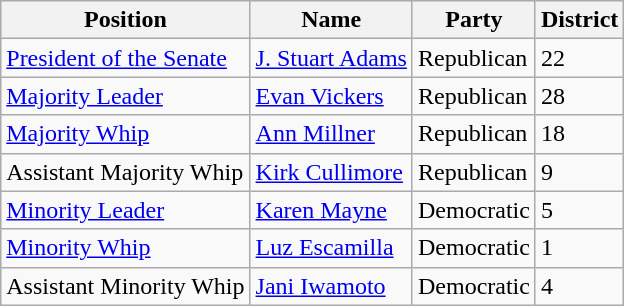<table class="wikitable">
<tr>
<th>Position</th>
<th>Name</th>
<th>Party</th>
<th>District</th>
</tr>
<tr>
<td><a href='#'>President of the Senate</a></td>
<td><a href='#'>J. Stuart Adams</a></td>
<td>Republican</td>
<td>22</td>
</tr>
<tr>
<td><a href='#'>Majority Leader</a></td>
<td><a href='#'>Evan Vickers</a></td>
<td>Republican</td>
<td>28</td>
</tr>
<tr>
<td><a href='#'>Majority Whip</a></td>
<td><a href='#'>Ann Millner</a></td>
<td>Republican</td>
<td>18</td>
</tr>
<tr>
<td>Assistant Majority Whip</td>
<td><a href='#'>Kirk Cullimore</a></td>
<td>Republican</td>
<td>9</td>
</tr>
<tr>
<td><a href='#'>Minority Leader</a></td>
<td><a href='#'>Karen Mayne</a></td>
<td>Democratic</td>
<td>5</td>
</tr>
<tr>
<td><a href='#'>Minority Whip</a></td>
<td><a href='#'>Luz Escamilla</a></td>
<td>Democratic</td>
<td>1</td>
</tr>
<tr>
<td>Assistant Minority Whip</td>
<td><a href='#'>Jani Iwamoto</a></td>
<td>Democratic</td>
<td>4</td>
</tr>
</table>
